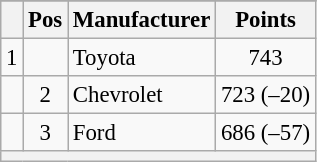<table class="wikitable" style="font-size:95%">
<tr>
</tr>
<tr>
<th></th>
<th>Pos</th>
<th>Manufacturer</th>
<th>Points</th>
</tr>
<tr>
<td style="text-align:center;">1</td>
<td align="left"></td>
<td>Toyota</td>
<td style="text-align:center;">743</td>
</tr>
<tr>
<td align="left"></td>
<td style="text-align:center;">2</td>
<td>Chevrolet</td>
<td style="text-align:center;">723 (–20)</td>
</tr>
<tr>
<td align="left"></td>
<td style="text-align:center;">3</td>
<td>Ford</td>
<td style="text-align:center;">686 (–57)</td>
</tr>
<tr class="sortbottom">
<th colspan="9"></th>
</tr>
</table>
